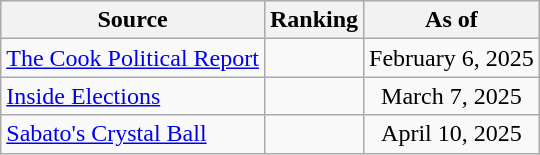<table class="wikitable" style="text-align:center">
<tr>
<th>Source</th>
<th>Ranking</th>
<th>As of</th>
</tr>
<tr>
<td align=left><a href='#'>The Cook Political Report</a></td>
<td></td>
<td>February 6, 2025</td>
</tr>
<tr>
<td align=left><a href='#'>Inside Elections</a></td>
<td></td>
<td>March 7, 2025</td>
</tr>
<tr>
<td align=left><a href='#'>Sabato's Crystal Ball</a></td>
<td></td>
<td>April 10, 2025</td>
</tr>
</table>
